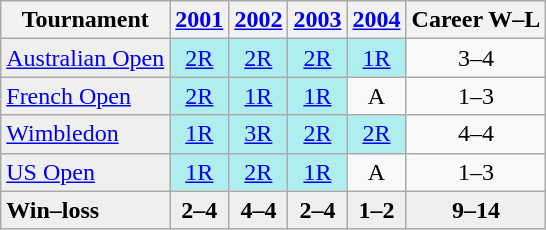<table class="wikitable">
<tr>
<th>Tournament</th>
<th><a href='#'>2001</a></th>
<th><a href='#'>2002</a></th>
<th><a href='#'>2003</a></th>
<th><a href='#'>2004</a></th>
<th>Career W–L</th>
</tr>
<tr>
<td style="background:#EFEFEF;"><a href='#'>Australian Open</a></td>
<td align="center" style="background:#afeeee;"><a href='#'>2R</a></td>
<td align="center" style="background:#afeeee;"><a href='#'>2R</a></td>
<td align="center" style="background:#afeeee;"><a href='#'>2R</a></td>
<td align="center" style="background:#afeeee;"><a href='#'>1R</a></td>
<td align="center">3–4</td>
</tr>
<tr>
<td style="background:#EFEFEF;"><a href='#'>French Open</a></td>
<td align="center" style="background:#afeeee;"><a href='#'>2R</a></td>
<td align="center" style="background:#afeeee;"><a href='#'>1R</a></td>
<td align="center" style="background:#afeeee;"><a href='#'>1R</a></td>
<td align="center">A</td>
<td align="center">1–3</td>
</tr>
<tr>
<td style="background:#EFEFEF;"><a href='#'>Wimbledon</a></td>
<td align="center" style="background:#afeeee;"><a href='#'>1R</a></td>
<td align="center" style="background:#afeeee;"><a href='#'>3R</a></td>
<td align="center" style="background:#afeeee;"><a href='#'>2R</a></td>
<td align="center" style="background:#afeeee;"><a href='#'>2R</a></td>
<td align="center">4–4</td>
</tr>
<tr>
<td style="background:#EFEFEF;"><a href='#'>US Open</a></td>
<td align="center" style="background:#afeeee;"><a href='#'>1R</a></td>
<td align="center" style="background:#afeeee;"><a href='#'>2R</a></td>
<td align="center" style="background:#afeeee;"><a href='#'>1R</a></td>
<td align="center">A</td>
<td align="center">1–3</td>
</tr>
<tr bgcolor="#efefef">
<td><strong>Win–loss</strong></td>
<td align="center"><strong>2–4</strong></td>
<td align="center"><strong>4–4</strong></td>
<td align="center"><strong>2–4</strong></td>
<td align="center"><strong>1–2</strong></td>
<td align="center"><strong>9–14</strong></td>
</tr>
</table>
